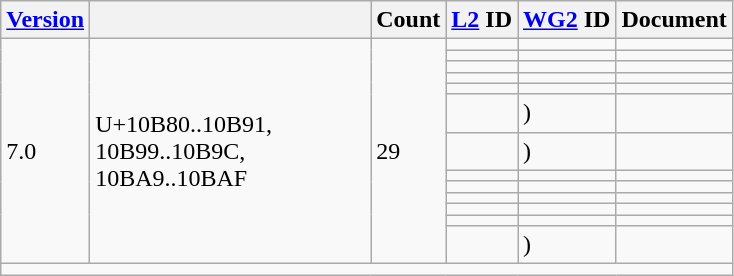<table class="wikitable sticky-header">
<tr>
<th><a href='#'>Version</a></th>
<th></th>
<th>Count</th>
<th><a href='#'>L2</a> ID</th>
<th><a href='#'>WG2</a> ID</th>
<th>Document</th>
</tr>
<tr>
<td rowspan="13">7.0</td>
<td rowspan="13" width="180">U+10B80..10B91, 10B99..10B9C, 10BA9..10BAF</td>
<td rowspan="13">29</td>
<td></td>
<td></td>
<td></td>
</tr>
<tr>
<td></td>
<td></td>
<td></td>
</tr>
<tr>
<td></td>
<td></td>
<td></td>
</tr>
<tr>
<td></td>
<td></td>
<td></td>
</tr>
<tr>
<td></td>
<td></td>
<td></td>
</tr>
<tr>
<td></td>
<td> )</td>
<td></td>
</tr>
<tr>
<td></td>
<td> )</td>
<td></td>
</tr>
<tr>
<td></td>
<td></td>
<td></td>
</tr>
<tr>
<td></td>
<td></td>
<td></td>
</tr>
<tr>
<td></td>
<td></td>
<td></td>
</tr>
<tr>
<td></td>
<td></td>
<td></td>
</tr>
<tr>
<td></td>
<td></td>
<td></td>
</tr>
<tr>
<td></td>
<td> )</td>
<td></td>
</tr>
<tr class="sortbottom">
<td colspan="6"></td>
</tr>
</table>
